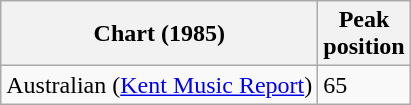<table class="wikitable sortable plainrowheaders">
<tr>
<th scope="col">Chart (1985)</th>
<th scope="col">Peak<br>position</th>
</tr>
<tr>
<td>Australian (<a href='#'>Kent Music Report</a>)</td>
<td>65</td>
</tr>
</table>
